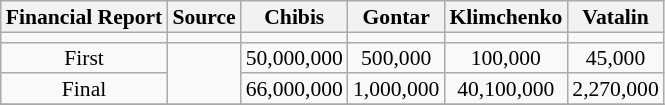<table class="wikitable" style="text-align:center; font-size:90%; line-height:14px">
<tr>
<th>Financial Report</th>
<th>Source</th>
<th>Chibis</th>
<th>Gontar</th>
<th>Klimchenko</th>
<th>Vatalin</th>
</tr>
<tr>
<td></td>
<td></td>
<td bgcolor=></td>
<td bgcolor=></td>
<td bgcolor=></td>
<td bgcolor=></td>
</tr>
<tr align=center>
<td>First</td>
<td rowspan=2></td>
<td>50,000,000</td>
<td>500,000</td>
<td>100,000</td>
<td>45,000</td>
</tr>
<tr>
<td>Final</td>
<td>66,000,000</td>
<td>1,000,000</td>
<td>40,100,000</td>
<td>2,270,000</td>
</tr>
<tr>
</tr>
</table>
